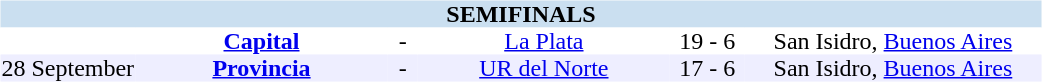<table table width=700>
<tr>
<td width=700 valign="top"><br><table border=0 cellspacing=0 cellpadding=0 style="font-size: 100%; border-collapse: collapse;" width=100%>
<tr bgcolor="#CADFF0">
<td style="font-size:100%"; align="center" colspan="6"><strong>SEMIFINALS</strong></td>
</tr>
<tr align=center bgcolor=#FFFFFF>
<td width=90></td>
<td width=170><strong><a href='#'>Capital</a></strong></td>
<td width=20>-</td>
<td width=170><a href='#'>La Plata</a></td>
<td width=50>19 - 6</td>
<td width=200>San Isidro, <a href='#'>Buenos Aires</a></td>
</tr>
<tr align=center bgcolor=#EEEEFF>
<td width=90>28 September</td>
<td width=170><strong><a href='#'>Provincia</a></strong></td>
<td width=20>-</td>
<td width=170><a href='#'>UR del Norte</a></td>
<td width=50>17 - 6</td>
<td width=200>San Isidro, <a href='#'>Buenos Aires</a></td>
</tr>
</table>
</td>
</tr>
</table>
